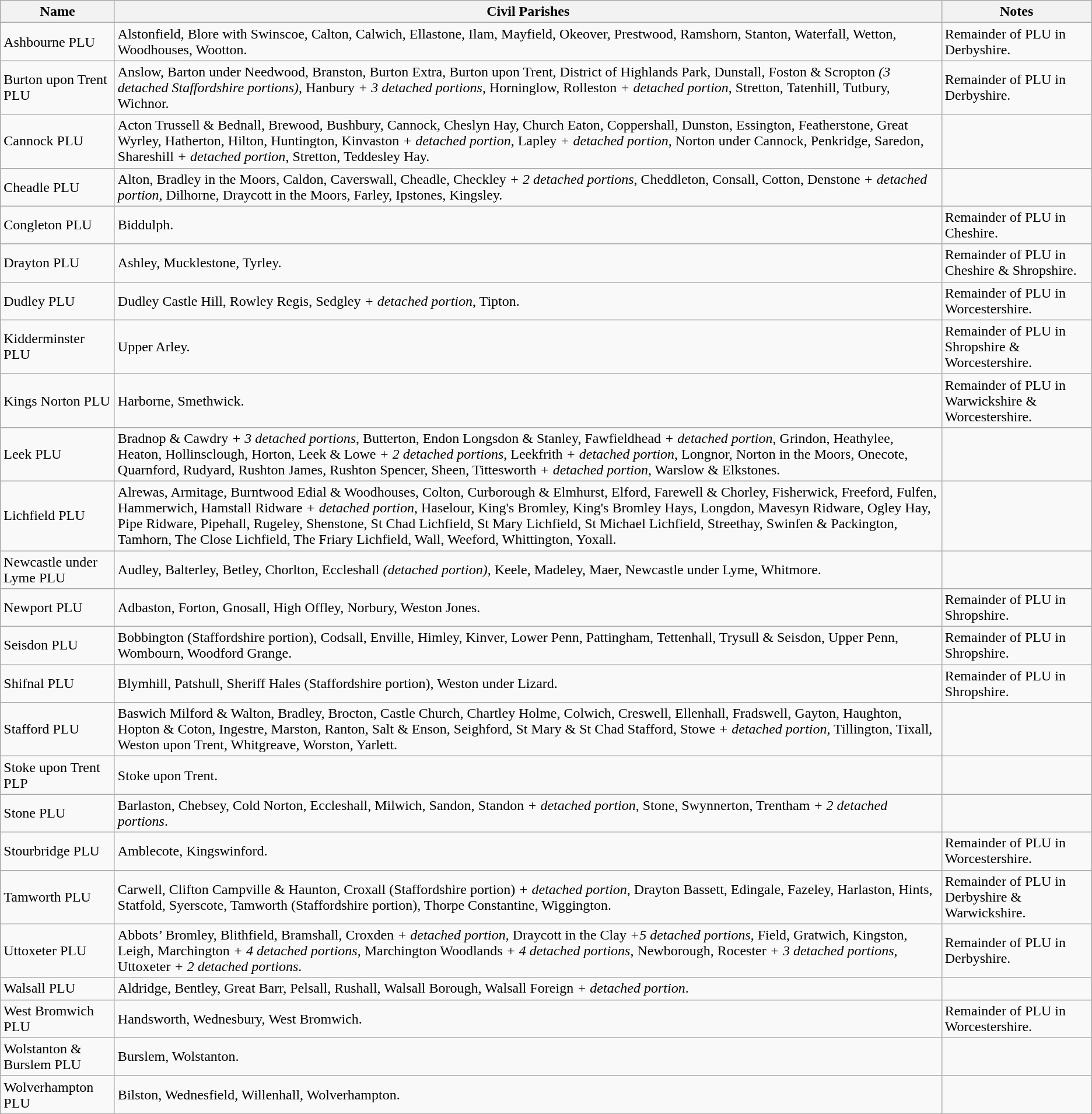<table class="wikitable">
<tr>
<th>Name</th>
<th>Civil Parishes</th>
<th>Notes</th>
</tr>
<tr>
<td>Ashbourne PLU</td>
<td>Alstonfield, Blore with Swinscoe, Calton, Calwich, Ellastone, Ilam, Mayfield, Okeover, Prestwood, Ramshorn, Stanton, Waterfall, Wetton, Woodhouses, Wootton.</td>
<td>Remainder of PLU in Derbyshire.</td>
</tr>
<tr>
<td>Burton upon Trent PLU</td>
<td>Anslow, Barton under Needwood, Branston, Burton Extra, Burton upon Trent, District of Highlands Park, Dunstall, Foston & Scropton <em>(3 detached Staffordshire portions)</em>, Hanbury <em>+ 3 detached portions</em>, Horninglow, Rolleston <em>+ detached portion</em>, Stretton, Tatenhill, Tutbury, Wichnor.</td>
<td>Remainder of PLU in Derbyshire.</td>
</tr>
<tr>
<td>Cannock PLU</td>
<td>Acton Trussell & Bednall, Brewood, Bushbury, Cannock, Cheslyn Hay, Church Eaton, Coppershall, Dunston, Essington, Featherstone, Great Wyrley, Hatherton, Hilton, Huntington, Kinvaston <em>+ detached portion</em>, Lapley <em>+ detached portion</em>, Norton under Cannock, Penkridge, Saredon, Shareshill <em>+ detached portion</em>, Stretton, Teddesley Hay.</td>
<td></td>
</tr>
<tr>
<td>Cheadle PLU</td>
<td>Alton, Bradley in the Moors, Caldon, Caverswall, Cheadle, Checkley <em>+ 2 detached portions</em>, Cheddleton, Consall, Cotton, Denstone <em>+ detached portion</em>, Dilhorne, Draycott in the Moors, Farley, Ipstones, Kingsley.</td>
<td></td>
</tr>
<tr>
<td>Congleton PLU</td>
<td>Biddulph.</td>
<td>Remainder of PLU in Cheshire.</td>
</tr>
<tr>
<td>Drayton PLU</td>
<td>Ashley, Mucklestone, Tyrley.</td>
<td>Remainder of PLU in Cheshire & Shropshire.</td>
</tr>
<tr>
<td>Dudley PLU</td>
<td>Dudley Castle Hill, Rowley Regis, Sedgley <em>+ detached portion</em>, Tipton.</td>
<td>Remainder of PLU in Worcestershire.</td>
</tr>
<tr>
<td>Kidderminster PLU</td>
<td>Upper Arley.</td>
<td>Remainder of PLU in Shropshire & Worcestershire.</td>
</tr>
<tr>
<td>Kings Norton PLU</td>
<td>Harborne, Smethwick.</td>
<td>Remainder of PLU in Warwickshire & Worcestershire.</td>
</tr>
<tr>
<td>Leek PLU</td>
<td>Bradnop & Cawdry <em>+ 3 detached portions</em>, Butterton, Endon Longsdon & Stanley, Fawfieldhead <em>+ detached portion</em>, Grindon, Heathylee, Heaton, Hollinsclough, Horton, Leek & Lowe <em>+ 2 detached portions</em>, Leekfrith <em>+ detached portion</em>, Longnor, Norton in the Moors, Onecote, Quarnford, Rudyard, Rushton James, Rushton Spencer, Sheen, Tittesworth <em>+ detached portion</em>, Warslow & Elkstones.</td>
<td></td>
</tr>
<tr>
<td>Lichfield PLU</td>
<td>Alrewas, Armitage, Burntwood Edial & Woodhouses, Colton, Curborough & Elmhurst, Elford, Farewell & Chorley, Fisherwick, Freeford, Fulfen, Hammerwich, Hamstall Ridware <em>+ detached portion</em>, Haselour, King's Bromley, King's Bromley Hays, Longdon, Mavesyn Ridware, Ogley Hay, Pipe Ridware, Pipehall, Rugeley, Shenstone, St Chad Lichfield, St Mary Lichfield, St Michael Lichfield, Streethay, Swinfen & Packington, Tamhorn, The Close Lichfield, The Friary Lichfield, Wall, Weeford, Whittington, Yoxall.</td>
<td></td>
</tr>
<tr>
<td>Newcastle under Lyme PLU</td>
<td>Audley, Balterley, Betley, Chorlton, Eccleshall <em>(detached portion)</em>, Keele, Madeley, Maer, Newcastle under Lyme, Whitmore.</td>
<td></td>
</tr>
<tr>
<td>Newport PLU</td>
<td>Adbaston, Forton, Gnosall, High Offley, Norbury, Weston Jones.</td>
<td>Remainder of PLU in Shropshire.</td>
</tr>
<tr>
<td>Seisdon PLU</td>
<td>Bobbington (Staffordshire portion), Codsall, Enville, Himley, Kinver, Lower Penn, Pattingham, Tettenhall, Trysull & Seisdon, Upper Penn, Wombourn, Woodford Grange.</td>
<td>Remainder of PLU in Shropshire.</td>
</tr>
<tr>
<td>Shifnal PLU</td>
<td>Blymhill, Patshull, Sheriff Hales (Staffordshire portion), Weston under Lizard.</td>
<td>Remainder of PLU in Shropshire.</td>
</tr>
<tr>
<td>Stafford PLU</td>
<td>Baswich Milford & Walton, Bradley, Brocton, Castle Church, Chartley Holme, Colwich, Creswell, Ellenhall, Fradswell, Gayton, Haughton, Hopton & Coton, Ingestre, Marston, Ranton, Salt & Enson, Seighford, St Mary & St Chad Stafford, Stowe <em>+ detached portion</em>, Tillington, Tixall, Weston upon Trent, Whitgreave, Worston, Yarlett.</td>
<td></td>
</tr>
<tr>
<td>Stoke upon Trent PLP</td>
<td>Stoke upon Trent.</td>
<td></td>
</tr>
<tr>
<td>Stone PLU</td>
<td>Barlaston, Chebsey, Cold Norton, Eccleshall, Milwich, Sandon, Standon <em>+ detached portion</em>, Stone, Swynnerton, Trentham <em>+ 2 detached portions</em>.</td>
<td></td>
</tr>
<tr>
<td>Stourbridge PLU</td>
<td>Amblecote, Kingswinford.</td>
<td>Remainder of PLU in Worcestershire.</td>
</tr>
<tr>
<td>Tamworth PLU</td>
<td>Carwell, Clifton Campville & Haunton, Croxall (Staffordshire portion) <em>+ detached portion</em>, Drayton Bassett, Edingale, Fazeley, Harlaston, Hints, Statfold, Syerscote, Tamworth (Staffordshire portion), Thorpe Constantine, Wiggington.</td>
<td>Remainder of PLU in Derbyshire & Warwickshire.</td>
</tr>
<tr>
<td>Uttoxeter PLU</td>
<td>Abbots’ Bromley, Blithfield, Bramshall, Croxden <em>+ detached portion</em>, Draycott in the Clay <em>+5 detached portions</em>, Field, Gratwich, Kingston, Leigh, Marchington <em>+ 4 detached portions</em>, Marchington Woodlands <em>+ 4 detached portions</em>, Newborough, Rocester <em>+ 3 detached portions</em>, Uttoxeter <em>+ 2 detached portions</em>.</td>
<td>Remainder of PLU in Derbyshire.</td>
</tr>
<tr>
<td>Walsall PLU</td>
<td>Aldridge, Bentley, Great Barr, Pelsall, Rushall, Walsall Borough, Walsall Foreign <em>+ detached portion</em>.</td>
<td></td>
</tr>
<tr>
<td>West Bromwich PLU</td>
<td>Handsworth, Wednesbury, West Bromwich.</td>
<td>Remainder of PLU in Worcestershire.</td>
</tr>
<tr>
<td>Wolstanton & Burslem PLU</td>
<td>Burslem, Wolstanton.</td>
<td></td>
</tr>
<tr>
<td>Wolverhampton PLU</td>
<td>Bilston, Wednesfield, Willenhall, Wolverhampton.</td>
<td></td>
</tr>
</table>
